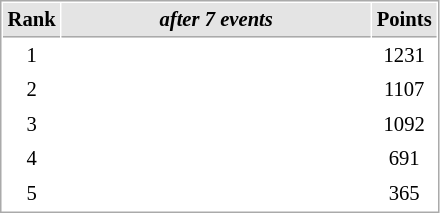<table cellspacing="1" cellpadding="3" style="border:1px solid #aaa; font-size:86%;">
<tr style="background:#e4e4e4;">
<th style="border-bottom:1px solid #aaa; width:10px;">Rank</th>
<th style="border-bottom:1px solid #aaa; width:200px;"><em>after 7 events</em></th>
<th style="border-bottom:1px solid #aaa; width:20px;">Points</th>
</tr>
<tr>
<td align=center>1</td>
<td></td>
<td align=center>1231</td>
</tr>
<tr>
<td align=center>2</td>
<td></td>
<td align=center>1107</td>
</tr>
<tr>
<td align=center>3</td>
<td></td>
<td align=center>1092</td>
</tr>
<tr>
<td align=center>4</td>
<td></td>
<td align=center>691</td>
</tr>
<tr>
<td align=center>5</td>
<td></td>
<td align=center>365</td>
</tr>
</table>
